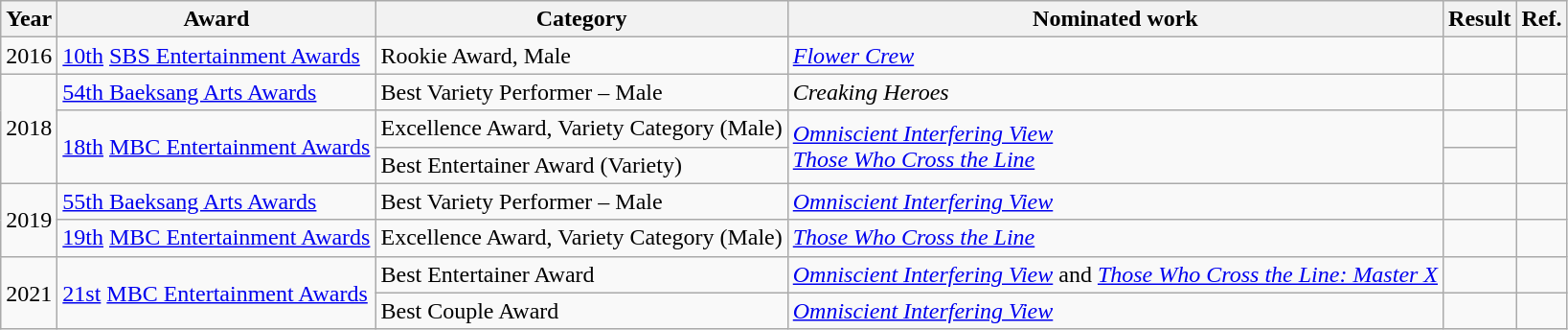<table class="wikitable">
<tr>
<th>Year</th>
<th>Award</th>
<th>Category</th>
<th>Nominated work</th>
<th>Result</th>
<th>Ref.</th>
</tr>
<tr>
<td>2016</td>
<td><a href='#'>10th</a> <a href='#'>SBS Entertainment Awards</a></td>
<td>Rookie Award, Male</td>
<td><em><a href='#'>Flower Crew</a></em></td>
<td></td>
<td></td>
</tr>
<tr>
<td rowspan=3>2018</td>
<td><a href='#'>54th Baeksang Arts Awards</a></td>
<td>Best Variety Performer – Male</td>
<td><em>Creaking Heroes</em></td>
<td></td>
<td></td>
</tr>
<tr>
<td rowspan=2><a href='#'>18th</a> <a href='#'>MBC Entertainment Awards</a></td>
<td>Excellence Award, Variety Category (Male)</td>
<td rowspan=2><em><a href='#'>Omniscient Interfering View</a><br><a href='#'>Those Who Cross the Line</a></em></td>
<td></td>
<td rowspan=2></td>
</tr>
<tr>
<td>Best Entertainer Award (Variety)</td>
<td></td>
</tr>
<tr>
<td rowspan=2>2019</td>
<td><a href='#'>55th Baeksang Arts Awards</a></td>
<td>Best Variety Performer – Male</td>
<td><em><a href='#'>Omniscient Interfering View</a></em></td>
<td></td>
<td></td>
</tr>
<tr>
<td><a href='#'>19th</a> <a href='#'>MBC Entertainment Awards</a></td>
<td>Excellence Award, Variety Category (Male)</td>
<td><em><a href='#'>Those Who Cross the Line</a></em></td>
<td></td>
<td></td>
</tr>
<tr>
<td rowspan=2>2021</td>
<td rowspan=2><a href='#'>21st</a> <a href='#'>MBC Entertainment Awards</a></td>
<td>Best Entertainer Award</td>
<td><em><a href='#'>Omniscient Interfering View</a></em> and <em><a href='#'>Those Who Cross the Line: Master X</a></em></td>
<td></td>
<td></td>
</tr>
<tr>
<td>Best Couple Award </td>
<td><em><a href='#'>Omniscient Interfering View</a></em></td>
<td></td>
<td></td>
</tr>
</table>
